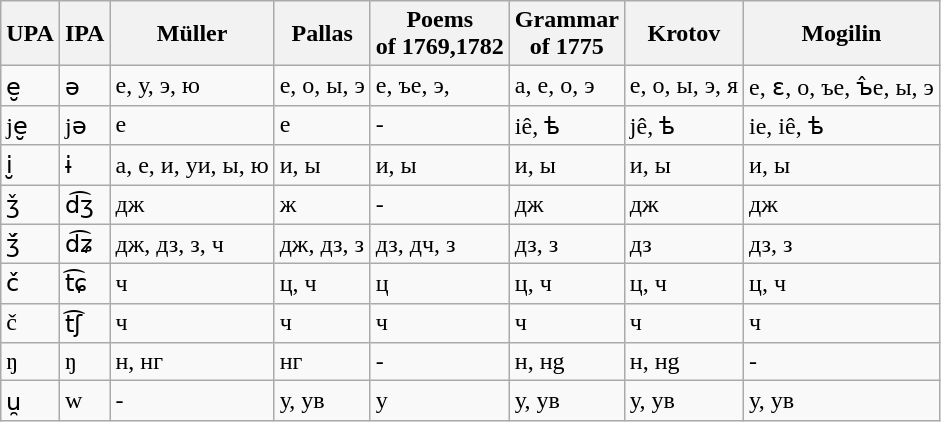<table class="wikitable">
<tr>
<th>UPA</th>
<th>IPA</th>
<th>Müller</th>
<th>Pallas</th>
<th>Poems<br>of 1769,1782</th>
<th>Grammar<br>of 1775</th>
<th>Krotov</th>
<th>Mogilin</th>
</tr>
<tr>
<td>e̮</td>
<td>ə</td>
<td>е, у, э, ю</td>
<td>е, о, ы, э</td>
<td>е, ъе, э,</td>
<td>а, е, о, э</td>
<td>е, о, ы, э, я</td>
<td>е, ɛ, о, ъе, ъ̂е, ы, э</td>
</tr>
<tr>
<td>je̮</td>
<td>jə</td>
<td>е</td>
<td>е</td>
<td>-</td>
<td>іê, ѣ</td>
<td>jê, ѣ</td>
<td>іе, іê, ѣ</td>
</tr>
<tr>
<td>i̮</td>
<td>ɨ</td>
<td>а, е, и, уи, ы, ю</td>
<td>и, ы</td>
<td>и, ы</td>
<td>и, ы</td>
<td>и, ы</td>
<td>и, ы</td>
</tr>
<tr>
<td>ǯ</td>
<td>d͡ʒ</td>
<td>дж</td>
<td>ж</td>
<td>-</td>
<td>дж</td>
<td>дж</td>
<td>дж</td>
</tr>
<tr>
<td>ǯ́</td>
<td>d͡ʑ</td>
<td>дж, дз, з, ч</td>
<td>дж, дз, з</td>
<td>дз, дч, з</td>
<td>дз, з</td>
<td>дз</td>
<td>дз, з</td>
</tr>
<tr>
<td>č́</td>
<td>t͡ɕ</td>
<td>ч</td>
<td>ц, ч</td>
<td>ц</td>
<td>ц, ч</td>
<td>ц, ч</td>
<td>ц, ч</td>
</tr>
<tr>
<td>č</td>
<td>t͡ʃ</td>
<td>ч</td>
<td>ч</td>
<td>ч</td>
<td>ч</td>
<td>ч</td>
<td>ч</td>
</tr>
<tr>
<td>ŋ</td>
<td>ŋ</td>
<td>н, нг</td>
<td>нг</td>
<td>-</td>
<td>н, нg</td>
<td>н, нg</td>
<td>-</td>
</tr>
<tr>
<td>u̯</td>
<td>w</td>
<td>-</td>
<td>у, ув</td>
<td>у</td>
<td>у, ув</td>
<td>у, ув</td>
<td>у, ув</td>
</tr>
</table>
